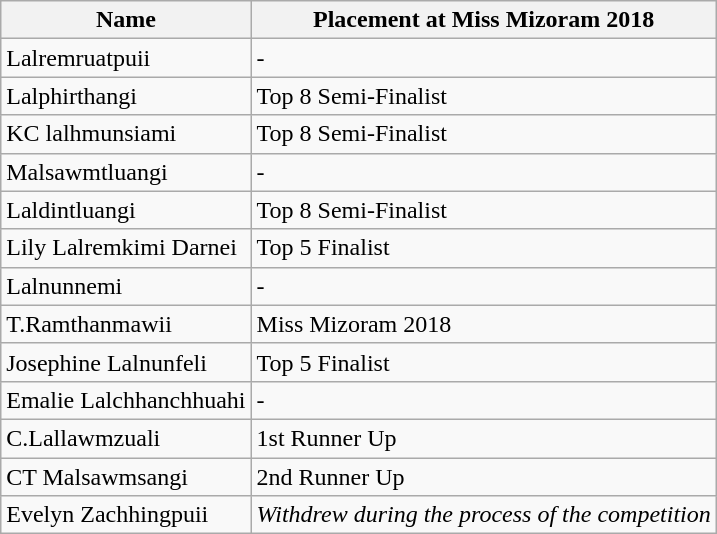<table class="wikitable">
<tr>
<th>Name</th>
<th>Placement at Miss Mizoram 2018</th>
</tr>
<tr>
<td>Lalremruatpuii</td>
<td>-</td>
</tr>
<tr>
<td>Lalphirthangi</td>
<td>Top 8 Semi-Finalist</td>
</tr>
<tr>
<td>KC lalhmunsiami</td>
<td>Top 8 Semi-Finalist</td>
</tr>
<tr>
<td>Malsawmtluangi</td>
<td>-</td>
</tr>
<tr>
<td>Laldintluangi</td>
<td>Top 8 Semi-Finalist</td>
</tr>
<tr>
<td>Lily Lalremkimi Darnei</td>
<td>Top 5 Finalist</td>
</tr>
<tr>
<td>Lalnunnemi</td>
<td>-</td>
</tr>
<tr>
<td>T.Ramthanmawii</td>
<td>Miss Mizoram 2018</td>
</tr>
<tr>
<td>Josephine Lalnunfeli</td>
<td>Top 5 Finalist</td>
</tr>
<tr>
<td>Emalie Lalchhanchhuahi</td>
<td>-</td>
</tr>
<tr>
<td>C.Lallawmzuali</td>
<td>1st Runner Up</td>
</tr>
<tr>
<td>CT Malsawmsangi</td>
<td>2nd Runner Up</td>
</tr>
<tr>
<td>Evelyn Zachhingpuii</td>
<td><em>Withdrew during the process of the competition</em></td>
</tr>
</table>
